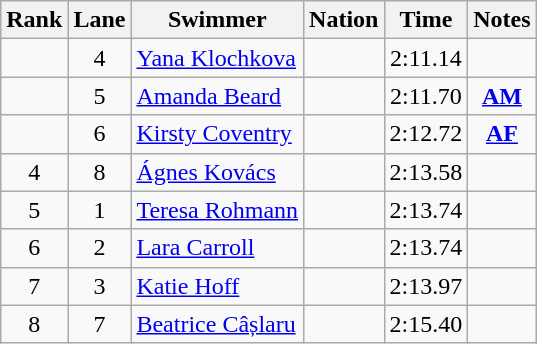<table class="wikitable sortable" style="text-align:center">
<tr>
<th>Rank</th>
<th>Lane</th>
<th>Swimmer</th>
<th>Nation</th>
<th>Time</th>
<th>Notes</th>
</tr>
<tr>
<td></td>
<td>4</td>
<td align=left><a href='#'>Yana Klochkova</a></td>
<td align=left></td>
<td>2:11.14</td>
<td></td>
</tr>
<tr>
<td></td>
<td>5</td>
<td align=left><a href='#'>Amanda Beard</a></td>
<td align=left></td>
<td>2:11.70</td>
<td><strong><a href='#'>AM</a></strong></td>
</tr>
<tr>
<td></td>
<td>6</td>
<td align=left><a href='#'>Kirsty Coventry</a></td>
<td align=left></td>
<td>2:12.72</td>
<td><strong><a href='#'>AF</a></strong></td>
</tr>
<tr>
<td>4</td>
<td>8</td>
<td align=left><a href='#'>Ágnes Kovács</a></td>
<td align=left></td>
<td>2:13.58</td>
<td></td>
</tr>
<tr>
<td>5</td>
<td>1</td>
<td align=left><a href='#'>Teresa Rohmann</a></td>
<td align=left></td>
<td>2:13.74</td>
<td></td>
</tr>
<tr>
<td>6</td>
<td>2</td>
<td align=left><a href='#'>Lara Carroll</a></td>
<td align=left></td>
<td>2:13.74</td>
<td></td>
</tr>
<tr>
<td>7</td>
<td>3</td>
<td align=left><a href='#'>Katie Hoff</a></td>
<td align=left></td>
<td>2:13.97</td>
<td></td>
</tr>
<tr>
<td>8</td>
<td>7</td>
<td align=left><a href='#'>Beatrice Câșlaru</a></td>
<td align=left></td>
<td>2:15.40</td>
<td></td>
</tr>
</table>
